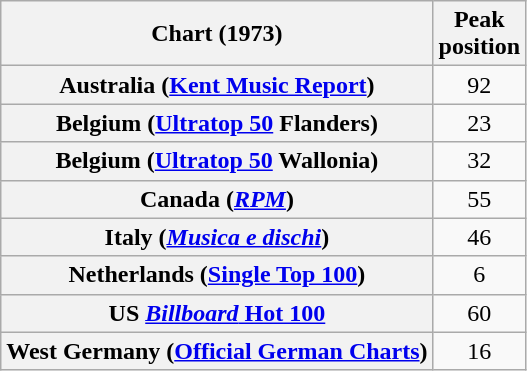<table class="wikitable plainrowheaders" style="text-align:center">
<tr>
<th scope="col">Chart (1973)</th>
<th scope="col">Peak<br>position</th>
</tr>
<tr>
<th scope="row">Australia (<a href='#'>Kent Music Report</a>)</th>
<td>92</td>
</tr>
<tr>
<th scope="row">Belgium (<a href='#'>Ultratop 50</a> Flanders)</th>
<td>23</td>
</tr>
<tr>
<th scope="row">Belgium (<a href='#'>Ultratop 50</a> Wallonia)</th>
<td>32</td>
</tr>
<tr>
<th scope="row">Canada (<em><a href='#'>RPM</a></em>)</th>
<td>55</td>
</tr>
<tr>
<th scope="row">Italy (<em><a href='#'>Musica e dischi</a></em>)</th>
<td>46</td>
</tr>
<tr>
<th scope="row">Netherlands (<a href='#'>Single Top 100</a>)</th>
<td>6</td>
</tr>
<tr>
<th scope="row">US <a href='#'><em>Billboard</em> Hot 100</a></th>
<td>60</td>
</tr>
<tr>
<th scope="row">West Germany (<a href='#'>Official German Charts</a>)</th>
<td>16</td>
</tr>
</table>
